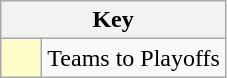<table class="wikitable" style="text-align: center;">
<tr>
<th colspan=2>Key</th>
</tr>
<tr>
<td style="background:#ffffcc; width:20px;"></td>
<td align=left>Teams to Playoffs</td>
</tr>
</table>
